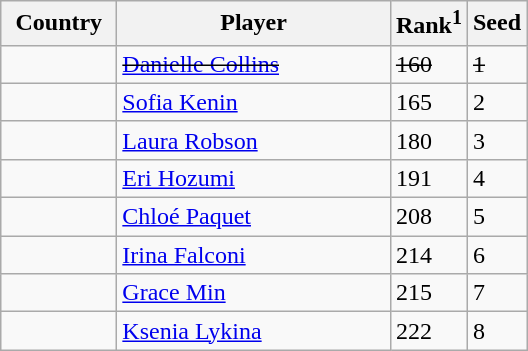<table class="sortable wikitable">
<tr>
<th width="70">Country</th>
<th width="175">Player</th>
<th>Rank<sup>1</sup></th>
<th>Seed</th>
</tr>
<tr>
<td><s></s></td>
<td><s><a href='#'>Danielle Collins</a></s></td>
<td><s>160</s></td>
<td><s>1</s></td>
</tr>
<tr>
<td></td>
<td><a href='#'>Sofia Kenin</a></td>
<td>165</td>
<td>2</td>
</tr>
<tr>
<td></td>
<td><a href='#'>Laura Robson</a></td>
<td>180</td>
<td>3</td>
</tr>
<tr>
<td></td>
<td><a href='#'>Eri Hozumi</a></td>
<td>191</td>
<td>4</td>
</tr>
<tr>
<td></td>
<td><a href='#'>Chloé Paquet</a></td>
<td>208</td>
<td>5</td>
</tr>
<tr>
<td></td>
<td><a href='#'>Irina Falconi</a></td>
<td>214</td>
<td>6</td>
</tr>
<tr>
<td></td>
<td><a href='#'>Grace Min</a></td>
<td>215</td>
<td>7</td>
</tr>
<tr>
<td></td>
<td><a href='#'>Ksenia Lykina</a></td>
<td>222</td>
<td>8</td>
</tr>
</table>
